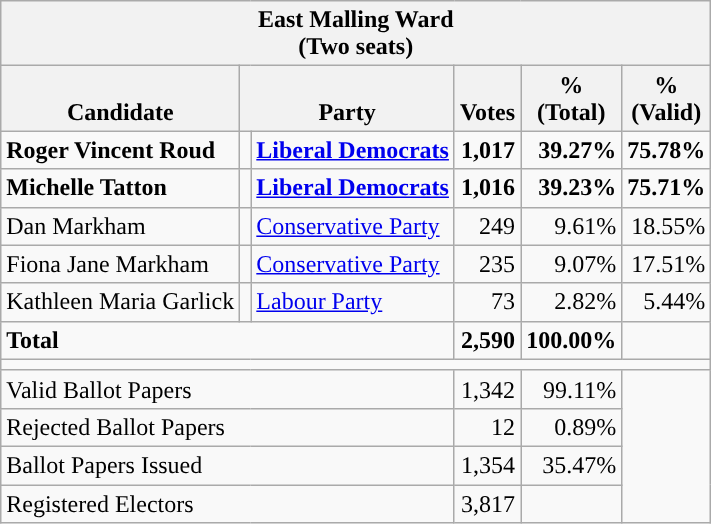<table class="wikitable" border="1" style="text-align:right; font-size:100%">
<tr>
<th align=center colspan=6>East Malling Ward<br>(Two seats)</th>
</tr>
<tr>
<th valign=bottom>Candidate</th>
<th valign=bottom colspan=2>Party</th>
<th valign=bottom>Votes</th>
<th>%<br>(Total)</th>
<th>%<br>(Valid)</th>
</tr>
<tr>
<td align=left><strong>Roger Vincent Roud</strong></td>
<td style="background:"></td>
<td align=left><strong><a href='#'>Liberal Democrats</a></strong></td>
<td><strong>1,017</strong></td>
<td><strong>39.27%</strong></td>
<td><strong>75.78%</strong></td>
</tr>
<tr>
<td align=left><strong>Michelle Tatton</strong></td>
<td style="background:"></td>
<td align=left><strong><a href='#'>Liberal Democrats</a></strong></td>
<td><strong>1,016</strong></td>
<td><strong>39.23%</strong></td>
<td><strong>75.71%</strong></td>
</tr>
<tr>
<td align=left>Dan Markham</td>
<td style="background:"></td>
<td align=left><a href='#'>Conservative Party</a></td>
<td>249</td>
<td>9.61%</td>
<td>18.55%</td>
</tr>
<tr>
<td align=left>Fiona Jane Markham</td>
<td style="background:"></td>
<td align=left><a href='#'>Conservative Party</a></td>
<td>235</td>
<td>9.07%</td>
<td>17.51%</td>
</tr>
<tr>
<td align=left>Kathleen Maria Garlick</td>
<td style="background:"></td>
<td align=left><a href='#'>Labour Party</a></td>
<td>73</td>
<td>2.82%</td>
<td>5.44%</td>
</tr>
<tr style="font-weight:bold">
<td align=left colspan=3>Total</td>
<td>2,590</td>
<td>100.00%</td>
<td></td>
</tr>
<tr>
<td align=left colspan=6></td>
</tr>
<tr>
<td align=left colspan=3>Valid Ballot Papers</td>
<td>1,342</td>
<td>99.11%</td>
<td rowspan=4></td>
</tr>
<tr>
<td align=left colspan=3>Rejected Ballot Papers</td>
<td>12</td>
<td>0.89%</td>
</tr>
<tr>
<td align=left colspan=3>Ballot Papers Issued</td>
<td>1,354</td>
<td>35.47%</td>
</tr>
<tr>
<td align=left colspan=3>Registered Electors</td>
<td>3,817</td>
<td></td>
</tr>
</table>
